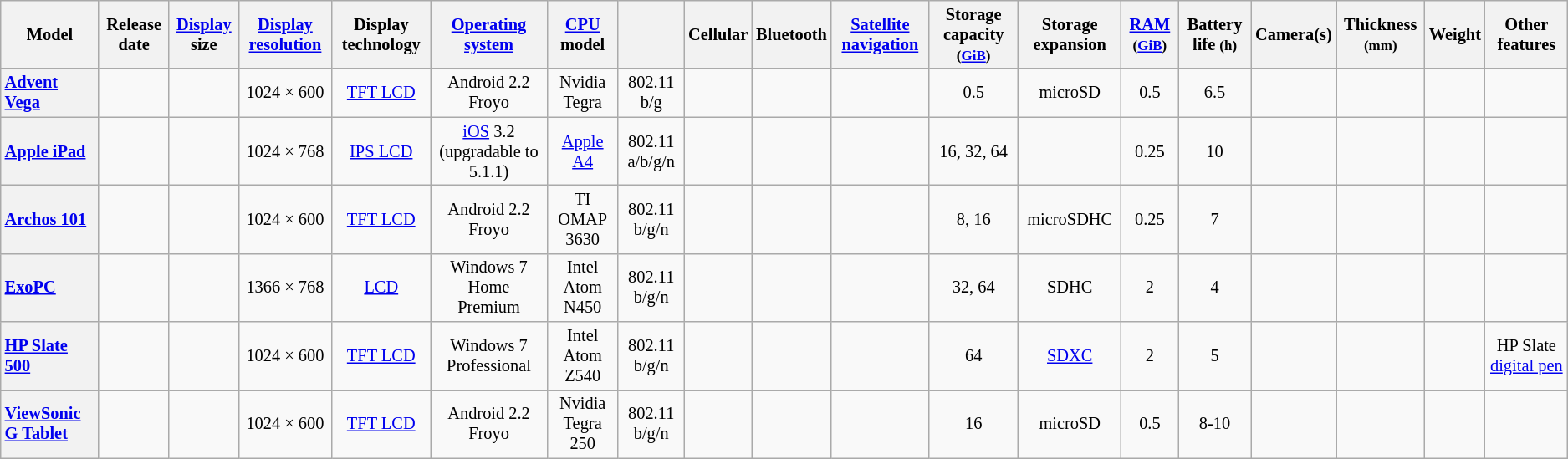<table class="wikitable sortable" style="font-size: 85%; text-align: center; width: auto;">
<tr>
<th>Model</th>
<th>Release date</th>
<th><a href='#'>Display</a> size</th>
<th><a href='#'>Display resolution</a></th>
<th>Display technology</th>
<th><a href='#'>Operating system</a></th>
<th><a href='#'>CPU</a> model</th>
<th></th>
<th>Cellular</th>
<th>Bluetooth</th>
<th><a href='#'>Satellite navigation</a></th>
<th>Storage capacity <small>(<a href='#'>GiB</a>)</small></th>
<th>Storage expansion</th>
<th><a href='#'>RAM</a> <small>(<a href='#'>GiB</a>)</small></th>
<th>Battery life <small>(h)</small><br></th>
<th>Camera(s)</th>
<th>Thickness <small>(mm)</small></th>
<th>Weight</th>
<th>Other features</th>
</tr>
<tr>
<th style="text-align:left;" scope="col"><a href='#'>Advent Vega</a></th>
<td></td>
<td></td>
<td>1024 × 600</td>
<td><a href='#'>TFT LCD</a></td>
<td>Android 2.2 Froyo</td>
<td>Nvidia Tegra</td>
<td>802.11 b/g</td>
<td></td>
<td></td>
<td></td>
<td>0.5</td>
<td>microSD</td>
<td>0.5</td>
<td>6.5</td>
<td></td>
<td></td>
<td></td>
<td></td>
</tr>
<tr>
<th style="text-align:left;" scope="col"><a href='#'>Apple iPad</a></th>
<td></td>
<td></td>
<td>1024 × 768</td>
<td><a href='#'>IPS LCD</a></td>
<td><a href='#'>iOS</a> 3.2 (upgradable to 5.1.1)</td>
<td><a href='#'>Apple A4</a></td>
<td>802.11 a/b/g/n</td>
<td></td>
<td></td>
<td></td>
<td>16, 32, 64</td>
<td></td>
<td>0.25</td>
<td>10</td>
<td></td>
<td></td>
<td> <br> </td>
<td></td>
</tr>
<tr>
<th style="text-align:left;" scope="col"><a href='#'>Archos 101</a></th>
<td></td>
<td></td>
<td>1024 × 600</td>
<td><a href='#'>TFT LCD</a></td>
<td>Android 2.2 Froyo</td>
<td>TI OMAP 3630</td>
<td>802.11 b/g/n</td>
<td></td>
<td></td>
<td></td>
<td>8, 16</td>
<td>microSDHC</td>
<td>0.25</td>
<td>7</td>
<td></td>
<td></td>
<td></td>
<td></td>
</tr>
<tr>
<th style="text-align:left;" scope="col"><a href='#'>ExoPC</a></th>
<td></td>
<td></td>
<td>1366 × 768</td>
<td><a href='#'>LCD</a></td>
<td>Windows 7 Home Premium</td>
<td>Intel Atom N450</td>
<td>802.11 b/g/n</td>
<td></td>
<td></td>
<td></td>
<td>32, 64</td>
<td>SDHC</td>
<td>2</td>
<td>4</td>
<td></td>
<td></td>
<td></td>
<td></td>
</tr>
<tr>
<th style="text-align:left;" scope="col"><a href='#'>HP Slate 500</a></th>
<td></td>
<td></td>
<td>1024 × 600</td>
<td><a href='#'>TFT LCD</a></td>
<td>Windows 7 Professional</td>
<td>Intel Atom Z540</td>
<td>802.11 b/g/n</td>
<td></td>
<td></td>
<td></td>
<td>64</td>
<td><a href='#'>SDXC</a></td>
<td>2</td>
<td>5</td>
<td></td>
<td></td>
<td></td>
<td>HP Slate <a href='#'>digital pen</a></td>
</tr>
<tr>
<th style="text-align:left;" scope="col"><a href='#'>ViewSonic G Tablet</a></th>
<td></td>
<td></td>
<td>1024 × 600</td>
<td><a href='#'>TFT LCD</a></td>
<td>Android 2.2 Froyo</td>
<td>Nvidia Tegra 250</td>
<td>802.11 b/g/n</td>
<td></td>
<td></td>
<td></td>
<td>16</td>
<td>microSD</td>
<td>0.5</td>
<td>8-10</td>
<td></td>
<td></td>
<td></td>
<td></td>
</tr>
</table>
